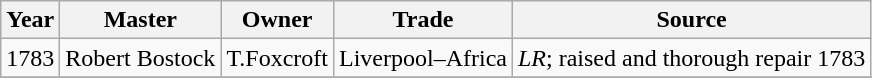<table class=" wikitable">
<tr>
<th>Year</th>
<th>Master</th>
<th>Owner</th>
<th>Trade</th>
<th>Source</th>
</tr>
<tr>
<td>1783</td>
<td>Robert Bostock</td>
<td>T.Foxcroft</td>
<td>Liverpool–Africa</td>
<td><em>LR</em>; raised and thorough repair 1783</td>
</tr>
<tr>
</tr>
</table>
